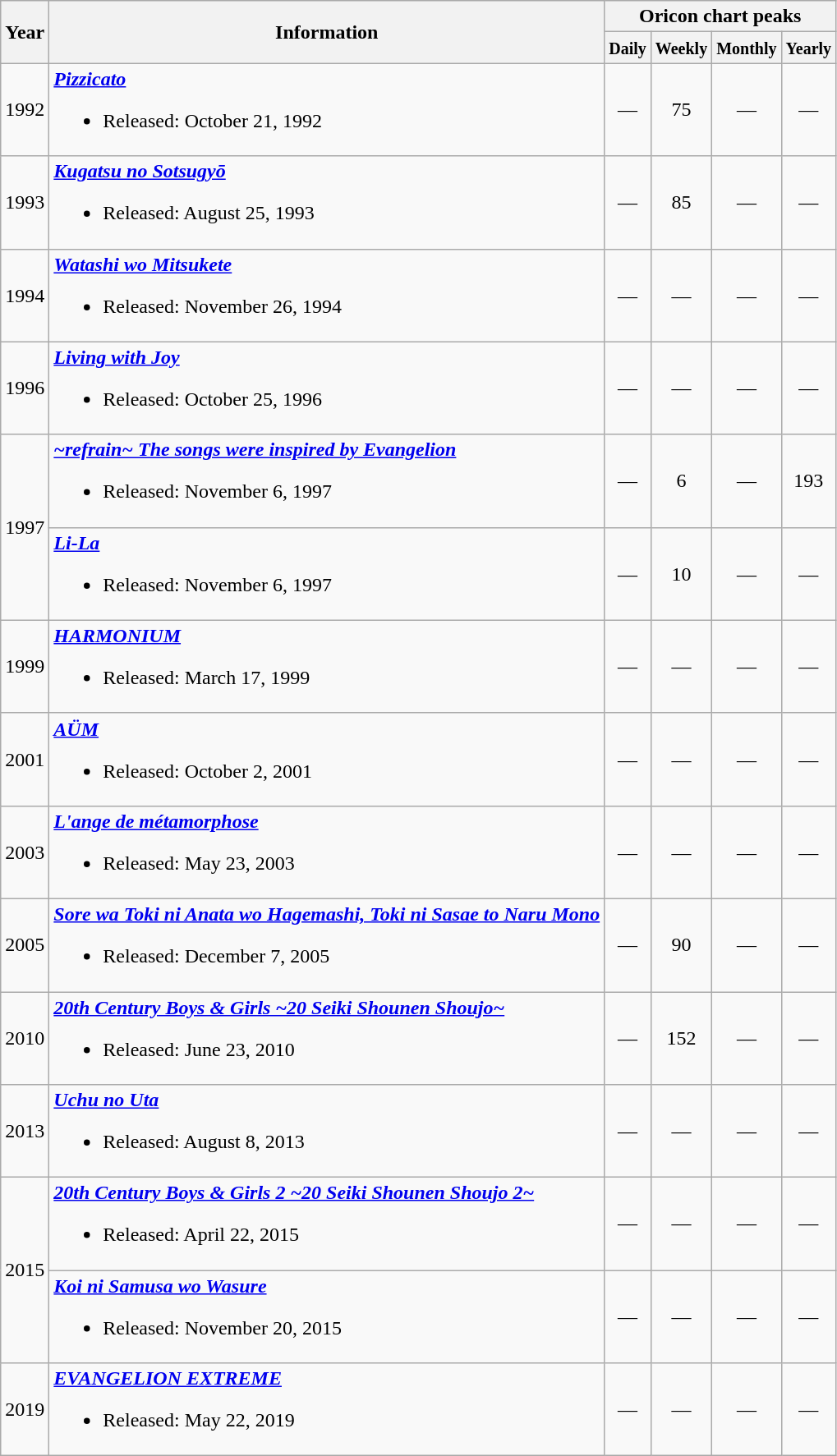<table class="wikitable">
<tr>
<th rowspan="2">Year</th>
<th rowspan="2">Information</th>
<th colspan="4">Oricon chart peaks</th>
</tr>
<tr>
<th width="30"><small>Daily</small></th>
<th width="30"><small>Weekly</small></th>
<th width="30"><small>Monthly</small></th>
<th width="30"><small>Yearly</small></th>
</tr>
<tr>
<td>1992</td>
<td><strong><em><a href='#'>Pizzicato</a></em></strong><br><ul><li>Released: October 21, 1992</li></ul></td>
<td align="center">—</td>
<td align="center">75</td>
<td align="center">—</td>
<td align="center">—</td>
</tr>
<tr>
<td>1993</td>
<td><strong><em><a href='#'>Kugatsu no Sotsugyō</a></em></strong><br><ul><li>Released: August 25, 1993</li></ul></td>
<td align="center">—</td>
<td align="center">85</td>
<td align="center">—</td>
<td align="center">—</td>
</tr>
<tr>
<td>1994</td>
<td><strong><em><a href='#'>Watashi wo Mitsukete</a></em></strong><br><ul><li>Released: November 26, 1994</li></ul></td>
<td align="center">—</td>
<td align="center">—</td>
<td align="center">—</td>
<td align="center">—</td>
</tr>
<tr>
<td>1996</td>
<td><strong><em><a href='#'>Living with Joy</a></em></strong><br><ul><li>Released: October 25, 1996</li></ul></td>
<td align="center">—</td>
<td align="center">—</td>
<td align="center">—</td>
<td align="center">—</td>
</tr>
<tr>
<td rowspan="2">1997</td>
<td><strong><em><a href='#'>~refrain~ The songs were inspired by Evangelion</a></em></strong><br><ul><li>Released: November 6, 1997</li></ul></td>
<td align="center">—</td>
<td align="center">6</td>
<td align="center">—</td>
<td align="center">193</td>
</tr>
<tr>
<td><strong><em><a href='#'>Li-La</a></em></strong><br><ul><li>Released: November 6, 1997</li></ul></td>
<td align="center">—</td>
<td align="center">10</td>
<td align="center">—</td>
<td align="center">—</td>
</tr>
<tr>
<td>1999</td>
<td><strong><em><a href='#'>HARMONIUM</a></em></strong><br><ul><li>Released: March 17, 1999</li></ul></td>
<td align="center">—</td>
<td align="center">—</td>
<td align="center">—</td>
<td align="center">—</td>
</tr>
<tr>
<td>2001</td>
<td><strong><em><a href='#'>AÜM</a></em></strong><br><ul><li>Released: October 2, 2001</li></ul></td>
<td align="center">—</td>
<td align="center">—</td>
<td align="center">—</td>
<td align="center">—</td>
</tr>
<tr>
<td>2003</td>
<td><strong><em><a href='#'>L'ange de métamorphose</a></em></strong><br><ul><li>Released: May 23, 2003</li></ul></td>
<td align="center">—</td>
<td align="center">—</td>
<td align="center">—</td>
<td align="center">—</td>
</tr>
<tr>
<td>2005</td>
<td><strong><em><a href='#'>Sore wa Toki ni Anata wo Hagemashi, Toki ni Sasae to Naru Mono</a></em></strong><br><ul><li>Released: December 7, 2005</li></ul></td>
<td align="center">—</td>
<td align="center">90</td>
<td align="center">—</td>
<td align="center">—</td>
</tr>
<tr>
<td>2010</td>
<td><strong><em><a href='#'>20th Century Boys & Girls ~20 Seiki Shounen Shoujo~</a></em></strong><br><ul><li>Released: June 23, 2010</li></ul></td>
<td align="center">—</td>
<td align="center">152</td>
<td align="center">—</td>
<td align="center">—</td>
</tr>
<tr>
<td>2013</td>
<td><strong><em><a href='#'>Uchu no Uta</a></em></strong><br><ul><li>Released: August 8, 2013</li></ul></td>
<td align="center">—</td>
<td align="center">—</td>
<td align="center">—</td>
<td align="center">—</td>
</tr>
<tr>
<td rowspan="2">2015</td>
<td><strong><em><a href='#'>20th Century Boys & Girls 2 ~20 Seiki Shounen Shoujo 2~</a></em></strong><br><ul><li>Released: April 22, 2015</li></ul></td>
<td align="center">—</td>
<td align="center">—</td>
<td align="center">—</td>
<td align="center">—</td>
</tr>
<tr>
<td><strong><em><a href='#'>Koi ni Samusa wo Wasure</a></em></strong><br><ul><li>Released: November 20, 2015</li></ul></td>
<td align="center">—</td>
<td align="center">—</td>
<td align="center">—</td>
<td align="center">—</td>
</tr>
<tr>
<td>2019</td>
<td><strong><em><a href='#'>EVANGELION EXTREME</a></em></strong><br><ul><li>Released: May 22, 2019</li></ul></td>
<td align="center">—</td>
<td align="center">—</td>
<td align="center">—</td>
<td align="center">—</td>
</tr>
</table>
